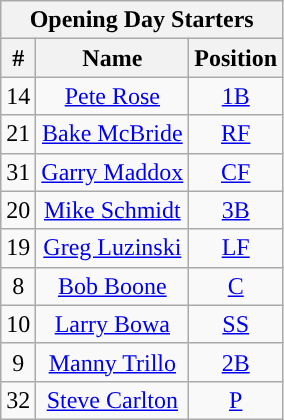<table class="wikitable" style="text-align:center">
<tr>
<th colspan="3">Opening Day Starters</th>
</tr>
<tr>
<th>#</th>
<th>Name</th>
<th>Position</th>
</tr>
<tr>
<td>14</td>
<td><a href='#'>Pete Rose</a></td>
<td><a href='#'>1B</a></td>
</tr>
<tr>
<td>21</td>
<td><a href='#'>Bake McBride</a></td>
<td><a href='#'>RF</a></td>
</tr>
<tr>
<td>31</td>
<td><a href='#'>Garry Maddox</a></td>
<td><a href='#'>CF</a></td>
</tr>
<tr>
<td>20</td>
<td><a href='#'>Mike Schmidt</a></td>
<td><a href='#'>3B</a></td>
</tr>
<tr>
<td>19</td>
<td><a href='#'>Greg Luzinski</a></td>
<td><a href='#'>LF</a></td>
</tr>
<tr>
<td>8</td>
<td><a href='#'>Bob Boone</a></td>
<td><a href='#'>C</a></td>
</tr>
<tr>
<td>10</td>
<td><a href='#'>Larry Bowa</a></td>
<td><a href='#'>SS</a></td>
</tr>
<tr>
<td>9</td>
<td><a href='#'>Manny Trillo</a></td>
<td><a href='#'>2B</a></td>
</tr>
<tr>
<td>32</td>
<td><a href='#'>Steve Carlton</a></td>
<td><a href='#'>P</a></td>
</tr>
</table>
